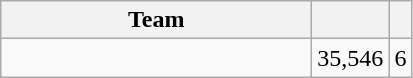<table class="wikitable">
<tr>
<th width=200>Team</th>
<th></th>
<th></th>
</tr>
<tr>
<td><strong></strong></td>
<td align=right>35,546</td>
<td align=center>6</td>
</tr>
</table>
